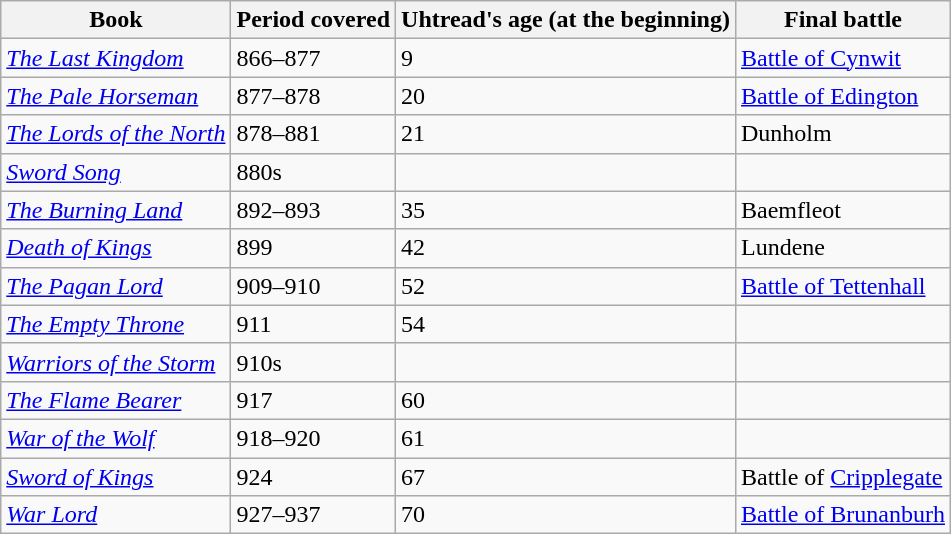<table class="wikitable">
<tr>
<th>Book</th>
<th>Period covered</th>
<th>Uhtread's age (at the beginning)</th>
<th>Final battle</th>
</tr>
<tr>
<td><em><a href='#'>The Last Kingdom</a></em></td>
<td>866–877</td>
<td>9</td>
<td><a href='#'>Battle of Cynwit</a></td>
</tr>
<tr>
<td><em><a href='#'>The Pale Horseman</a></em></td>
<td>877–878</td>
<td>20</td>
<td><a href='#'>Battle of Edington</a></td>
</tr>
<tr>
<td><em><a href='#'>The Lords of the North</a></em></td>
<td>878–881</td>
<td>21</td>
<td>Dunholm</td>
</tr>
<tr>
<td><em><a href='#'>Sword Song</a></em></td>
<td>880s</td>
<td></td>
<td></td>
</tr>
<tr>
<td><em><a href='#'>The Burning Land</a></em></td>
<td>892–893</td>
<td>35</td>
<td>Baemfleot</td>
</tr>
<tr>
<td><em><a href='#'>Death of Kings</a></em></td>
<td>899</td>
<td>42</td>
<td>Lundene</td>
</tr>
<tr>
<td><em><a href='#'>The Pagan Lord</a></em></td>
<td>909–910</td>
<td>52</td>
<td><a href='#'>Battle of Tettenhall</a></td>
</tr>
<tr>
<td><em><a href='#'>The Empty Throne</a></em></td>
<td>911</td>
<td>54</td>
<td></td>
</tr>
<tr>
<td><em><a href='#'>Warriors of the Storm</a></em></td>
<td>910s</td>
<td></td>
<td></td>
</tr>
<tr>
<td><em><a href='#'>The Flame Bearer</a></em></td>
<td>917</td>
<td>60</td>
<td></td>
</tr>
<tr>
<td><em><a href='#'>War of the Wolf</a></em></td>
<td>918–920</td>
<td>61</td>
<td></td>
</tr>
<tr>
<td><em><a href='#'>Sword of Kings</a></em></td>
<td>924</td>
<td>67</td>
<td>Battle of <a href='#'>Cripplegate</a></td>
</tr>
<tr>
<td><em><a href='#'>War Lord</a></em></td>
<td>927–937</td>
<td>70</td>
<td><a href='#'>Battle of Brunanburh</a></td>
</tr>
</table>
